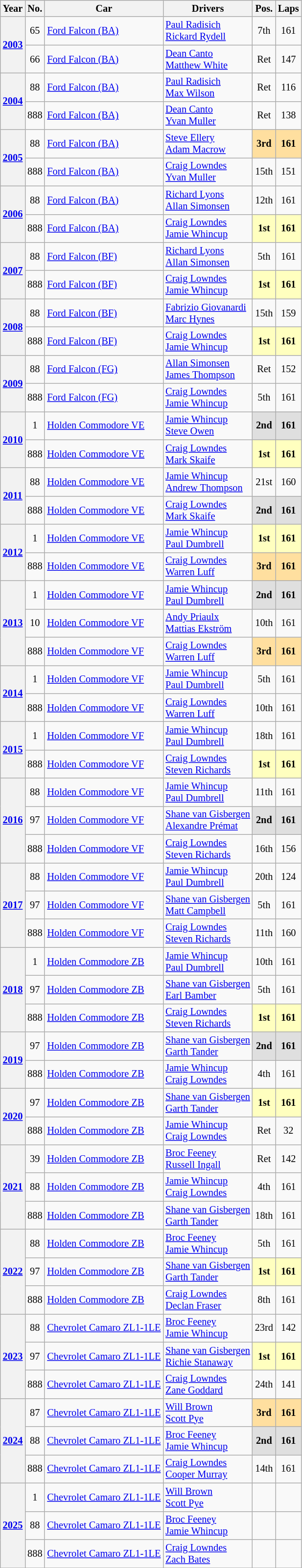<table class="wikitable" style=font-size:85%;>
<tr>
<th>Year</th>
<th>No.</th>
<th>Car</th>
<th>Drivers</th>
<th>Pos.</th>
<th>Laps</th>
</tr>
<tr>
<th rowspan=2><a href='#'>2003</a></th>
<td align=center>65</td>
<td><a href='#'>Ford Falcon (BA)</a></td>
<td> <a href='#'>Paul Radisich</a><br> <a href='#'>Rickard Rydell</a></td>
<td align=center>7th</td>
<td align=center>161</td>
</tr>
<tr>
<td align=center>66</td>
<td><a href='#'>Ford Falcon (BA)</a></td>
<td> <a href='#'>Dean Canto</a><br> <a href='#'>Matthew White</a></td>
<td align=center>Ret</td>
<td align=center>147</td>
</tr>
<tr>
<th rowspan=2><a href='#'>2004</a></th>
<td align=center>88</td>
<td><a href='#'>Ford Falcon (BA)</a></td>
<td> <a href='#'>Paul Radisich</a><br> <a href='#'>Max Wilson</a></td>
<td align=center>Ret</td>
<td align=center>116</td>
</tr>
<tr>
<td align=center>888</td>
<td><a href='#'>Ford Falcon (BA)</a></td>
<td> <a href='#'>Dean Canto</a><br> <a href='#'>Yvan Muller</a></td>
<td align=center>Ret</td>
<td align=center>138</td>
</tr>
<tr>
<th rowspan=2><a href='#'>2005</a></th>
<td align=center>88</td>
<td><a href='#'>Ford Falcon (BA)</a></td>
<td> <a href='#'>Steve Ellery</a><br> <a href='#'>Adam Macrow</a></td>
<td align=center style=background:#ffdf9f;><strong>3rd</strong></td>
<td align=center style=background:#ffdf9f;><strong>161</strong></td>
</tr>
<tr>
<td align=center>888</td>
<td><a href='#'>Ford Falcon (BA)</a></td>
<td> <a href='#'>Craig Lowndes</a><br> <a href='#'>Yvan Muller</a></td>
<td align=center>15th</td>
<td align=center>151</td>
</tr>
<tr>
<th rowspan=2><a href='#'>2006</a></th>
<td align=center>88</td>
<td><a href='#'>Ford Falcon (BA)</a></td>
<td> <a href='#'>Richard Lyons</a><br> <a href='#'>Allan Simonsen</a></td>
<td align=center>12th</td>
<td align=center>161</td>
</tr>
<tr>
<td align=center>888</td>
<td><a href='#'>Ford Falcon (BA)</a></td>
<td> <a href='#'>Craig Lowndes</a><br> <a href='#'>Jamie Whincup</a></td>
<td align=center style=background:#ffffbf;><strong>1st</strong></td>
<td align=center style=background:#ffffbf;><strong>161</strong></td>
</tr>
<tr>
<th rowspan=2><a href='#'>2007</a></th>
<td align=center>88</td>
<td><a href='#'>Ford Falcon (BF)</a></td>
<td> <a href='#'>Richard Lyons</a><br> <a href='#'>Allan Simonsen</a></td>
<td align=center>5th</td>
<td align=center>161</td>
</tr>
<tr>
<td align=center>888</td>
<td><a href='#'>Ford Falcon (BF)</a></td>
<td> <a href='#'>Craig Lowndes</a><br> <a href='#'>Jamie Whincup</a></td>
<td align=center style=background:#ffffbf;><strong>1st</strong></td>
<td align=center style=background:#ffffbf;><strong>161</strong></td>
</tr>
<tr>
<th rowspan=2><a href='#'>2008</a></th>
<td align=center>88</td>
<td><a href='#'>Ford Falcon (BF)</a></td>
<td> <a href='#'>Fabrizio Giovanardi</a><br> <a href='#'>Marc Hynes</a></td>
<td align=center>15th</td>
<td align=center>159</td>
</tr>
<tr>
<td align=center>888</td>
<td><a href='#'>Ford Falcon (BF)</a></td>
<td> <a href='#'>Craig Lowndes</a><br> <a href='#'>Jamie Whincup</a></td>
<td align=center style=background:#ffffbf;><strong>1st</strong></td>
<td align=center style=background:#ffffbf;><strong>161</strong></td>
</tr>
<tr>
<th rowspan=2><a href='#'>2009</a></th>
<td align=center>88</td>
<td><a href='#'>Ford Falcon (FG)</a></td>
<td> <a href='#'>Allan Simonsen</a><br> <a href='#'>James Thompson</a></td>
<td align=center>Ret</td>
<td align=center>152</td>
</tr>
<tr>
<td align=center>888</td>
<td><a href='#'>Ford Falcon (FG)</a></td>
<td> <a href='#'>Craig Lowndes</a><br> <a href='#'>Jamie Whincup</a></td>
<td align=center>5th</td>
<td align=center>161</td>
</tr>
<tr>
<th rowspan=2><a href='#'>2010</a></th>
<td align=center>1</td>
<td><a href='#'>Holden Commodore VE</a></td>
<td> <a href='#'>Jamie Whincup</a><br> <a href='#'>Steve Owen</a></td>
<td align=center style=background:#dfdfdf;><strong>2nd</strong></td>
<td align=center style=background:#dfdfdf;><strong>161</strong></td>
</tr>
<tr>
<td align=center>888</td>
<td><a href='#'>Holden Commodore VE</a></td>
<td> <a href='#'>Craig Lowndes</a><br> <a href='#'>Mark Skaife</a></td>
<td align=center style=background:#ffffbf;><strong>1st</strong></td>
<td align=center style=background:#ffffbf;><strong>161</strong></td>
</tr>
<tr>
<th rowspan=2><a href='#'>2011</a></th>
<td align=center>88</td>
<td><a href='#'>Holden Commodore VE</a></td>
<td> <a href='#'>Jamie Whincup</a><br> <a href='#'>Andrew Thompson</a></td>
<td align=center>21st</td>
<td align=center>160</td>
</tr>
<tr>
<td align=center>888</td>
<td><a href='#'>Holden Commodore VE</a></td>
<td> <a href='#'>Craig Lowndes</a><br> <a href='#'>Mark Skaife</a></td>
<td align=center style=background:#dfdfdf;><strong>2nd</strong></td>
<td align=center style=background:#dfdfdf;><strong>161</strong></td>
</tr>
<tr>
<th rowspan=2><a href='#'>2012</a></th>
<td align=center>1</td>
<td><a href='#'>Holden Commodore VE</a></td>
<td> <a href='#'>Jamie Whincup</a><br> <a href='#'>Paul Dumbrell</a></td>
<td align=center style=background:#ffffbf;><strong>1st</strong></td>
<td align=center style=background:#ffffbf;><strong>161</strong></td>
</tr>
<tr>
<td align=center>888</td>
<td><a href='#'>Holden Commodore VE</a></td>
<td> <a href='#'>Craig Lowndes</a><br> <a href='#'>Warren Luff</a></td>
<td align=center style=background:#ffdf9f;><strong>3rd</strong></td>
<td align=center style=background:#ffdf9f;><strong>161</strong></td>
</tr>
<tr>
<th rowspan=3><a href='#'>2013</a></th>
<td align=center>1</td>
<td><a href='#'>Holden Commodore VF</a></td>
<td> <a href='#'>Jamie Whincup</a><br> <a href='#'>Paul Dumbrell</a></td>
<td align=center style=background:#dfdfdf;><strong>2nd</strong></td>
<td align=center style=background:#dfdfdf;><strong>161</strong></td>
</tr>
<tr>
<td align=center>10</td>
<td><a href='#'>Holden Commodore VF</a></td>
<td> <a href='#'>Andy Priaulx</a><br> <a href='#'>Mattias Ekström</a></td>
<td align=center>10th</td>
<td align=center>161</td>
</tr>
<tr>
<td align=center>888</td>
<td><a href='#'>Holden Commodore VF</a></td>
<td> <a href='#'>Craig Lowndes</a><br> <a href='#'>Warren Luff</a></td>
<td align=center style=background:#ffdf9f;><strong>3rd</strong></td>
<td align=center style=background:#ffdf9f;><strong>161</strong></td>
</tr>
<tr>
<th rowspan=2><a href='#'>2014</a></th>
<td align=center>1</td>
<td><a href='#'>Holden Commodore VF</a></td>
<td> <a href='#'>Jamie Whincup</a><br> <a href='#'>Paul Dumbrell</a></td>
<td align=center>5th</td>
<td align=center>161</td>
</tr>
<tr>
<td align=center>888</td>
<td><a href='#'>Holden Commodore VF</a></td>
<td> <a href='#'>Craig Lowndes</a><br> <a href='#'>Warren Luff</a></td>
<td align=center>10th</td>
<td align=center>161</td>
</tr>
<tr>
<th rowspan=2><a href='#'>2015</a></th>
<td align=center>1</td>
<td><a href='#'>Holden Commodore VF</a></td>
<td> <a href='#'>Jamie Whincup</a><br> <a href='#'>Paul Dumbrell</a></td>
<td align=center>18th</td>
<td align=center>161</td>
</tr>
<tr>
<td align=center>888</td>
<td><a href='#'>Holden Commodore VF</a></td>
<td> <a href='#'>Craig Lowndes</a><br> <a href='#'>Steven Richards</a></td>
<td align=center style=background:#ffffbf;><strong>1st</strong></td>
<td align=center style=background:#ffffbf;><strong>161</strong></td>
</tr>
<tr>
<th rowspan=3><a href='#'>2016</a></th>
<td align=center>88</td>
<td><a href='#'>Holden Commodore VF</a></td>
<td> <a href='#'>Jamie Whincup</a><br> <a href='#'>Paul Dumbrell</a></td>
<td align=center>11th</td>
<td align=center>161</td>
</tr>
<tr>
<td align=center>97</td>
<td><a href='#'>Holden Commodore VF</a></td>
<td> <a href='#'>Shane van Gisbergen</a><br> <a href='#'>Alexandre Prémat</a></td>
<td align=center style=background:#dfdfdf;><strong>2nd</strong></td>
<td align=center style=background:#dfdfdf;><strong>161</strong></td>
</tr>
<tr>
<td align=center>888</td>
<td><a href='#'>Holden Commodore VF</a></td>
<td> <a href='#'>Craig Lowndes</a><br> <a href='#'>Steven Richards</a></td>
<td align=center>16th</td>
<td align=center>156</td>
</tr>
<tr>
<th rowspan=3><a href='#'>2017</a></th>
<td align=center>88</td>
<td><a href='#'>Holden Commodore VF</a></td>
<td> <a href='#'>Jamie Whincup</a><br> <a href='#'>Paul Dumbrell</a></td>
<td align=center>20th</td>
<td align=center>124</td>
</tr>
<tr>
<td align=center>97</td>
<td><a href='#'>Holden Commodore VF</a></td>
<td> <a href='#'>Shane van Gisbergen</a><br> <a href='#'>Matt Campbell</a></td>
<td align=center>5th</td>
<td align=center>161</td>
</tr>
<tr>
<td align=center>888</td>
<td><a href='#'>Holden Commodore VF</a></td>
<td> <a href='#'>Craig Lowndes</a><br> <a href='#'>Steven Richards</a></td>
<td align=center>11th</td>
<td align=center>160</td>
</tr>
<tr>
<th rowspan=3><a href='#'>2018</a></th>
<td align=center>1</td>
<td><a href='#'>Holden Commodore ZB</a></td>
<td> <a href='#'>Jamie Whincup</a><br> <a href='#'>Paul Dumbrell</a></td>
<td align=center>10th</td>
<td align=center>161</td>
</tr>
<tr>
<td align=center>97</td>
<td><a href='#'>Holden Commodore ZB</a></td>
<td> <a href='#'>Shane van Gisbergen</a><br> <a href='#'>Earl Bamber</a></td>
<td align=center>5th</td>
<td align=center>161</td>
</tr>
<tr>
<td align=center>888</td>
<td><a href='#'>Holden Commodore ZB</a></td>
<td> <a href='#'>Craig Lowndes</a><br> <a href='#'>Steven Richards</a></td>
<td align=center style=background:#ffffbf;><strong>1st</strong></td>
<td align=center style=background:#ffffbf;><strong>161</strong></td>
</tr>
<tr>
<th rowspan=2><a href='#'>2019</a></th>
<td align=center>97</td>
<td><a href='#'>Holden Commodore ZB</a></td>
<td> <a href='#'>Shane van Gisbergen</a><br> <a href='#'>Garth Tander</a></td>
<td align=center style=background:#dfdfdf;><strong>2nd</strong></td>
<td align=center style=background:#dfdfdf;><strong>161</strong></td>
</tr>
<tr>
<td align=center>888</td>
<td><a href='#'>Holden Commodore ZB</a></td>
<td> <a href='#'>Jamie Whincup</a><br> <a href='#'>Craig Lowndes</a></td>
<td align=center>4th</td>
<td align=center>161</td>
</tr>
<tr>
<th rowspan=2><a href='#'>2020</a></th>
<td align=center>97</td>
<td><a href='#'>Holden Commodore ZB</a></td>
<td> <a href='#'>Shane van Gisbergen</a><br> <a href='#'>Garth Tander</a></td>
<td align=center style=background:#ffffbf;><strong>1st</strong></td>
<td align=center style=background:#ffffbf;><strong>161</strong></td>
</tr>
<tr>
<td align=center>888</td>
<td><a href='#'>Holden Commodore ZB</a></td>
<td> <a href='#'>Jamie Whincup</a><br> <a href='#'>Craig Lowndes</a></td>
<td align=center>Ret</td>
<td align=center>32</td>
</tr>
<tr>
<th rowspan=3><a href='#'>2021</a></th>
<td align=center>39</td>
<td><a href='#'>Holden Commodore ZB</a></td>
<td> <a href='#'>Broc Feeney</a><br> <a href='#'>Russell Ingall</a></td>
<td align=center>Ret</td>
<td align=center>142</td>
</tr>
<tr>
<td align=center>88</td>
<td><a href='#'>Holden Commodore ZB</a></td>
<td> <a href='#'>Jamie Whincup</a><br> <a href='#'>Craig Lowndes</a></td>
<td align=center>4th</td>
<td align=center>161</td>
</tr>
<tr>
<td align=center>888</td>
<td><a href='#'>Holden Commodore ZB</a></td>
<td> <a href='#'>Shane van Gisbergen</a><br> <a href='#'>Garth Tander</a></td>
<td align=center>18th</td>
<td align=center>161</td>
</tr>
<tr>
<th rowspan=3><a href='#'>2022</a></th>
<td align=center>88</td>
<td><a href='#'>Holden Commodore ZB</a></td>
<td> <a href='#'>Broc Feeney</a><br> <a href='#'>Jamie Whincup</a></td>
<td align=center>5th</td>
<td align=center>161</td>
</tr>
<tr>
<td align=center>97</td>
<td><a href='#'>Holden Commodore ZB</a></td>
<td> <a href='#'>Shane van Gisbergen</a><br> <a href='#'>Garth Tander</a></td>
<td align=center style=background:#ffffbf;><strong>1st</strong></td>
<td align=center style=background:#ffffbf;><strong>161</strong></td>
</tr>
<tr>
<td align=center>888</td>
<td><a href='#'>Holden Commodore ZB</a></td>
<td> <a href='#'>Craig Lowndes</a><br> <a href='#'>Declan Fraser</a></td>
<td align=center>8th</td>
<td align=center>161</td>
</tr>
<tr>
<th rowspan=3><a href='#'>2023</a></th>
<td align=center>88</td>
<td><a href='#'>Chevrolet Camaro ZL1-1LE</a></td>
<td> <a href='#'>Broc Feeney</a><br> <a href='#'>Jamie Whincup</a></td>
<td align=center>23rd</td>
<td align=center>142</td>
</tr>
<tr>
<td align=center>97</td>
<td><a href='#'>Chevrolet Camaro ZL1-1LE</a></td>
<td> <a href='#'>Shane van Gisbergen</a><br> <a href='#'>Richie Stanaway</a></td>
<td align=center style=background:#ffffbf;><strong>1st</strong></td>
<td align=center style=background:#ffffbf;><strong>161</strong></td>
</tr>
<tr>
<td align=center>888</td>
<td><a href='#'>Chevrolet Camaro ZL1-1LE</a></td>
<td> <a href='#'>Craig Lowndes</a><br> <a href='#'>Zane Goddard</a></td>
<td align=center>24th</td>
<td align=center>141</td>
</tr>
<tr>
<th rowspan=3><a href='#'>2024</a></th>
<td align=center>87</td>
<td><a href='#'>Chevrolet Camaro ZL1-1LE</a></td>
<td> <a href='#'>Will Brown</a><br> <a href='#'>Scott Pye</a></td>
<td align=center style=background:#ffdf9f;><strong>3rd</strong></td>
<td align=center style=background:#ffdf9f;><strong>161</strong></td>
</tr>
<tr>
<td align=center>88</td>
<td><a href='#'>Chevrolet Camaro ZL1-1LE</a></td>
<td> <a href='#'>Broc Feeney</a><br> <a href='#'>Jamie Whincup</a></td>
<td align=center style=background:#dfdfdf;><strong>2nd</strong></td>
<td align=center style=background:#dfdfdf;><strong>161</strong></td>
</tr>
<tr>
<td align=center>888</td>
<td><a href='#'>Chevrolet Camaro ZL1-1LE</a></td>
<td> <a href='#'>Craig Lowndes</a><br> <a href='#'>Cooper Murray</a></td>
<td align=center>14th</td>
<td align=center>161</td>
</tr>
<tr>
<th rowspan=3><a href='#'>2025</a></th>
<td align=center>1</td>
<td><a href='#'>Chevrolet Camaro ZL1-1LE</a></td>
<td> <a href='#'>Will Brown</a><br> <a href='#'>Scott Pye</a></td>
<td align=center></td>
<td align=center></td>
</tr>
<tr>
<td align=center>88</td>
<td><a href='#'>Chevrolet Camaro ZL1-1LE</a></td>
<td> <a href='#'>Broc Feeney</a><br> <a href='#'>Jamie Whincup</a></td>
<td align=center></td>
<td align=center></td>
</tr>
<tr>
<td align=center>888</td>
<td><a href='#'>Chevrolet Camaro ZL1-1LE</a></td>
<td> <a href='#'>Craig Lowndes</a><br> <a href='#'>Zach Bates</a></td>
<td align=center></td>
<td align=center></td>
</tr>
<tr>
</tr>
</table>
